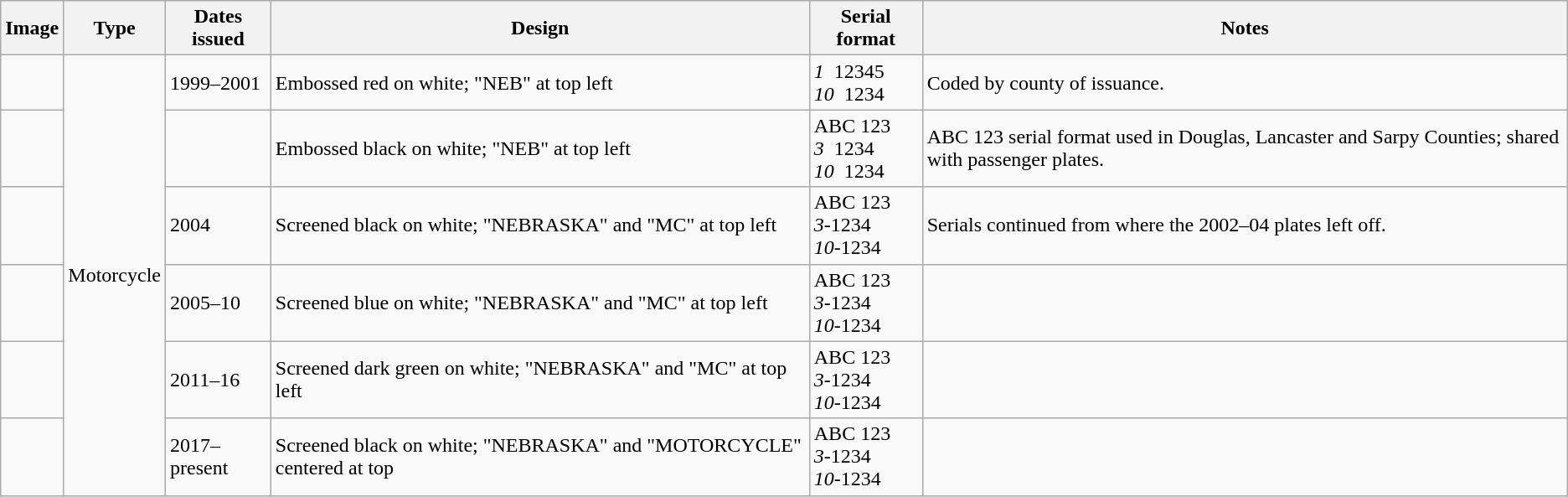<table class="wikitable">
<tr>
<th>Image</th>
<th>Type</th>
<th>Dates issued</th>
<th>Design</th>
<th>Serial format</th>
<th>Notes</th>
</tr>
<tr>
<td></td>
<td rowspan="6">Motorcycle</td>
<td>1999–2001</td>
<td>Embossed red on white; "NEB" at top left</td>
<td><em>1</em>  12345<br><em>10</em>  1234</td>
<td>Coded by county of issuance.</td>
</tr>
<tr>
<td></td>
<td></td>
<td>Embossed black on white; "NEB" at top left</td>
<td>ABC 123<br><em>3</em>  1234<br><em>10</em>  1234</td>
<td>ABC 123 serial format used in Douglas, Lancaster and Sarpy Counties; shared with passenger plates.</td>
</tr>
<tr>
<td></td>
<td>2004</td>
<td>Screened black on white; "NEBRASKA" and "MC" at top left</td>
<td>ABC 123<br><em>3</em>-1234<br><em>10</em>-1234</td>
<td>Serials continued from where the 2002–04 plates left off.</td>
</tr>
<tr>
<td></td>
<td>2005–10</td>
<td>Screened blue on white; "NEBRASKA" and "MC" at top left</td>
<td>ABC 123<br><em>3</em>-1234<br><em>10</em>-1234</td>
<td></td>
</tr>
<tr>
<td></td>
<td>2011–16</td>
<td>Screened dark green on white; "NEBRASKA" and "MC" at top left</td>
<td>ABC 123<br><em>3</em>-1234<br><em>10</em>-1234</td>
<td></td>
</tr>
<tr>
<td></td>
<td>2017–present</td>
<td>Screened black on white; "NEBRASKA" and "MOTORCYCLE" centered at top</td>
<td>ABC 123<br><em>3</em>-1234<br><em>10</em>-1234</td>
<td></td>
</tr>
</table>
